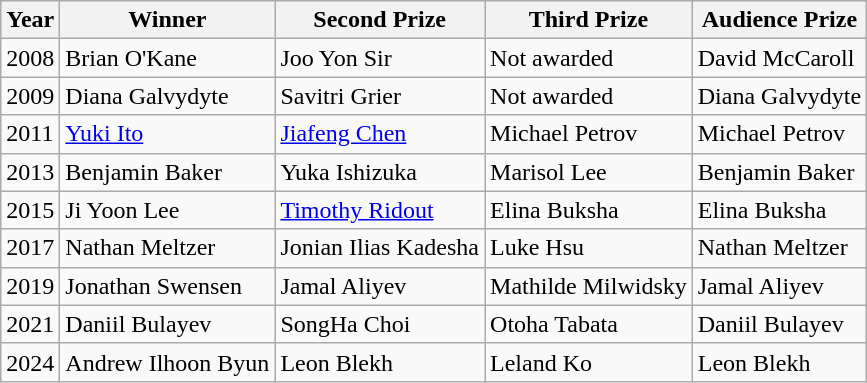<table class="wikitable">
<tr>
<th>Year</th>
<th>Winner</th>
<th>Second Prize</th>
<th>Third Prize</th>
<th>Audience Prize</th>
</tr>
<tr>
<td>2008</td>
<td>Brian O'Kane</td>
<td>Joo Yon Sir</td>
<td>Not awarded</td>
<td>David McCaroll</td>
</tr>
<tr>
<td>2009</td>
<td>Diana Galvydyte</td>
<td>Savitri Grier</td>
<td>Not awarded</td>
<td>Diana Galvydyte</td>
</tr>
<tr>
<td>2011</td>
<td><a href='#'>Yuki Ito</a></td>
<td><a href='#'>Jiafeng Chen</a></td>
<td>Michael Petrov</td>
<td>Michael Petrov</td>
</tr>
<tr>
<td>2013</td>
<td>Benjamin Baker</td>
<td>Yuka Ishizuka</td>
<td>Marisol Lee</td>
<td>Benjamin Baker</td>
</tr>
<tr>
<td>2015</td>
<td>Ji Yoon Lee</td>
<td><a href='#'>Timothy Ridout</a></td>
<td>Elina Buksha</td>
<td>Elina Buksha</td>
</tr>
<tr>
<td>2017</td>
<td>Nathan Meltzer</td>
<td>Jonian Ilias Kadesha</td>
<td>Luke Hsu</td>
<td>Nathan Meltzer</td>
</tr>
<tr>
<td>2019</td>
<td>Jonathan Swensen</td>
<td>Jamal Aliyev</td>
<td>Mathilde Milwidsky</td>
<td>Jamal Aliyev</td>
</tr>
<tr>
<td>2021</td>
<td>Daniil Bulayev</td>
<td>SongHa Choi</td>
<td>Otoha Tabata</td>
<td>Daniil Bulayev</td>
</tr>
<tr>
<td>2024</td>
<td>Andrew Ilhoon Byun</td>
<td>Leon Blekh</td>
<td>Leland Ko</td>
<td>Leon Blekh</td>
</tr>
</table>
